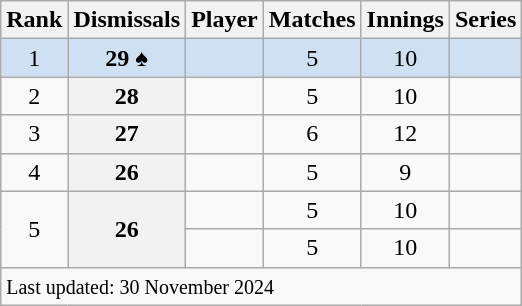<table class="wikitable plainrowheaders sortable">
<tr>
<th scope=col>Rank</th>
<th scope=col>Dismissals</th>
<th scope=col>Player</th>
<th scope=col>Matches</th>
<th scope=col>Innings</th>
<th scope=col>Series</th>
</tr>
<tr bgcolor=#cee0f2>
<td align=center>1</td>
<th scope=row style="background:#cee0f2; text-align:center;">29 ♠</th>
<td></td>
<td align=center>5</td>
<td align=center>10</td>
<td></td>
</tr>
<tr>
<td align=center>2</td>
<th scope=row style=text-align:center;>28</th>
<td></td>
<td align=center>5</td>
<td align=center>10</td>
<td></td>
</tr>
<tr>
<td align=center>3</td>
<th scope=row style=text-align:center;>27</th>
<td></td>
<td align=center>6</td>
<td align=center>12</td>
<td></td>
</tr>
<tr>
<td align=center>4</td>
<th scope=row style=text-align:center;>26</th>
<td></td>
<td align=center>5</td>
<td align=center>9</td>
<td></td>
</tr>
<tr>
<td align=center rowspan=2>5</td>
<th scope=row style=text-align:center; rowspan=2>26</th>
<td></td>
<td align=center>5</td>
<td align=center>10</td>
<td></td>
</tr>
<tr>
<td></td>
<td align=center>5</td>
<td align=center>10</td>
<td></td>
</tr>
<tr class=sortbottom>
<td colspan=6><small>Last updated: 30 November 2024</small></td>
</tr>
</table>
